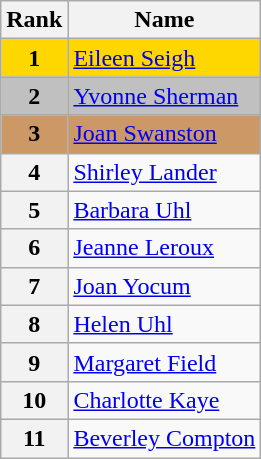<table class="wikitable">
<tr>
<th>Rank</th>
<th>Name</th>
</tr>
<tr bgcolor="gold">
<td align="center"><strong>1</strong></td>
<td><a href='#'>Eileen Seigh</a></td>
</tr>
<tr bgcolor="silver">
<td align="center"><strong>2</strong></td>
<td><a href='#'>Yvonne Sherman</a></td>
</tr>
<tr bgcolor="cc9966">
<td align="center"><strong>3</strong></td>
<td><a href='#'>Joan Swanston</a></td>
</tr>
<tr>
<th>4</th>
<td><a href='#'>Shirley Lander</a></td>
</tr>
<tr>
<th>5</th>
<td><a href='#'>Barbara Uhl</a></td>
</tr>
<tr>
<th>6</th>
<td><a href='#'>Jeanne Leroux</a></td>
</tr>
<tr>
<th>7</th>
<td><a href='#'>Joan Yocum</a></td>
</tr>
<tr>
<th>8</th>
<td><a href='#'>Helen Uhl</a></td>
</tr>
<tr>
<th>9</th>
<td><a href='#'>Margaret Field</a></td>
</tr>
<tr>
<th>10</th>
<td><a href='#'>Charlotte Kaye</a></td>
</tr>
<tr>
<th>11</th>
<td><a href='#'>Beverley Compton</a></td>
</tr>
</table>
